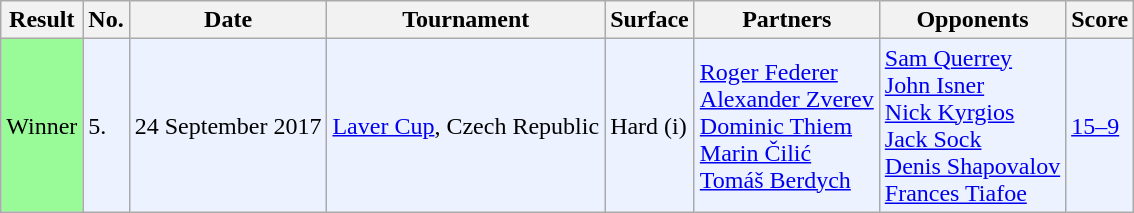<table class="sortable wikitable">
<tr>
<th>Result</th>
<th>No.</th>
<th class="unsortable">Date</th>
<th>Tournament</th>
<th>Surface</th>
<th>Partners</th>
<th>Opponents</th>
<th class="unsortable">Score</th>
</tr>
<tr bgcolor=#ECF2FF>
<td bgcolor=98FB98>Winner</td>
<td>5.</td>
<td>24 September 2017</td>
<td><a href='#'>Laver Cup</a>, Czech Republic</td>
<td>Hard (i)</td>
<td> <a href='#'>Roger Federer</a><br> <a href='#'>Alexander Zverev</a><br> <a href='#'>Dominic Thiem</a><br> <a href='#'>Marin Čilić</a><br> <a href='#'>Tomáš Berdych</a></td>
<td> <a href='#'>Sam Querrey</a><br> <a href='#'>John Isner</a><br> <a href='#'>Nick Kyrgios</a><br> <a href='#'>Jack Sock</a><br> <a href='#'>Denis Shapovalov</a><br> <a href='#'>Frances Tiafoe</a></td>
<td><a href='#'>15–9</a></td>
</tr>
</table>
